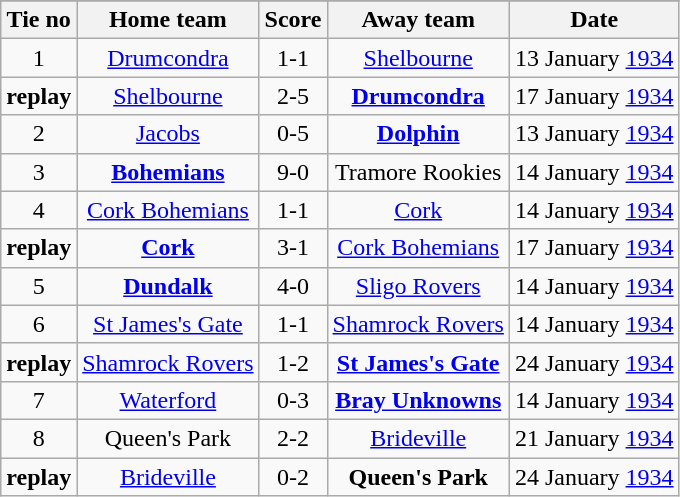<table class="wikitable" style="text-align: center">
<tr>
</tr>
<tr>
<th>Tie no</th>
<th>Home team</th>
<th>Score</th>
<th>Away team</th>
<th>Date</th>
</tr>
<tr>
<td>1</td>
<td><a href='#'>Drumcondra</a></td>
<td>1-1</td>
<td><a href='#'>Shelbourne</a></td>
<td>13 January <a href='#'>1934</a></td>
</tr>
<tr>
<td><strong>replay</strong></td>
<td><a href='#'>Shelbourne</a></td>
<td>2-5</td>
<td><strong><a href='#'>Drumcondra</a></strong></td>
<td>17 January <a href='#'>1934</a></td>
</tr>
<tr>
<td>2</td>
<td><a href='#'>Jacobs</a></td>
<td>0-5</td>
<td><strong><a href='#'>Dolphin</a></strong></td>
<td>13 January <a href='#'>1934</a></td>
</tr>
<tr>
<td>3</td>
<td><strong><a href='#'>Bohemians</a></strong></td>
<td>9-0</td>
<td>Tramore Rookies</td>
<td>14 January <a href='#'>1934</a></td>
</tr>
<tr>
<td>4</td>
<td><a href='#'>Cork Bohemians</a></td>
<td>1-1</td>
<td><a href='#'>Cork</a></td>
<td>14 January <a href='#'>1934</a></td>
</tr>
<tr>
<td><strong>replay</strong></td>
<td><strong><a href='#'>Cork</a></strong></td>
<td>3-1</td>
<td><a href='#'>Cork Bohemians</a></td>
<td>17 January <a href='#'>1934</a></td>
</tr>
<tr>
<td>5</td>
<td><strong><a href='#'>Dundalk</a></strong></td>
<td>4-0</td>
<td><a href='#'>Sligo Rovers</a></td>
<td>14 January <a href='#'>1934</a></td>
</tr>
<tr>
<td>6</td>
<td><a href='#'>St James's Gate</a></td>
<td>1-1</td>
<td><a href='#'>Shamrock Rovers</a></td>
<td>14 January <a href='#'>1934</a></td>
</tr>
<tr>
<td><strong>replay</strong></td>
<td><a href='#'>Shamrock Rovers</a></td>
<td>1-2</td>
<td><strong><a href='#'>St James's Gate</a></strong></td>
<td>24 January <a href='#'>1934</a></td>
</tr>
<tr>
<td>7</td>
<td><a href='#'>Waterford</a></td>
<td>0-3</td>
<td><strong><a href='#'>Bray Unknowns</a></strong></td>
<td>14 January <a href='#'>1934</a></td>
</tr>
<tr>
<td>8</td>
<td>Queen's Park</td>
<td>2-2</td>
<td><a href='#'>Brideville</a></td>
<td>21 January <a href='#'>1934</a></td>
</tr>
<tr>
<td><strong>replay</strong></td>
<td><a href='#'>Brideville</a></td>
<td>0-2</td>
<td><strong>Queen's Park</strong></td>
<td>24 January <a href='#'>1934</a></td>
</tr>
</table>
